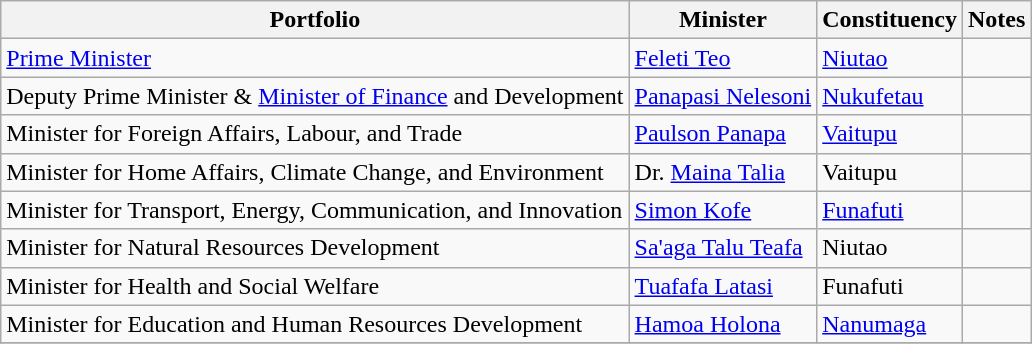<table class="wikitable">
<tr>
<th>Portfolio</th>
<th>Minister</th>
<th>Constituency</th>
<th>Notes</th>
</tr>
<tr>
<td><a href='#'>Prime Minister</a></td>
<td><a href='#'>Feleti Teo</a></td>
<td><a href='#'>Niutao</a></td>
<td></td>
</tr>
<tr>
<td>Deputy Prime Minister & <a href='#'>Minister of Finance</a> and Development</td>
<td><a href='#'>Panapasi Nelesoni</a></td>
<td><a href='#'>Nukufetau</a></td>
<td></td>
</tr>
<tr>
<td>Minister for Foreign Affairs, Labour, and Trade</td>
<td><a href='#'>Paulson Panapa</a></td>
<td><a href='#'>Vaitupu</a></td>
<td></td>
</tr>
<tr>
<td>Minister for Home Affairs, Climate Change, and Environment</td>
<td>Dr. <a href='#'>Maina Talia</a></td>
<td>Vaitupu</td>
<td></td>
</tr>
<tr>
<td>Minister for Transport, Energy, Communication, and Innovation</td>
<td><a href='#'>Simon Kofe</a></td>
<td><a href='#'>Funafuti</a></td>
<td></td>
</tr>
<tr>
<td>Minister for Natural Resources Development</td>
<td><a href='#'>Sa'aga Talu Teafa</a></td>
<td>Niutao</td>
<td></td>
</tr>
<tr>
<td>Minister for Health and Social Welfare</td>
<td><a href='#'>Tuafafa Latasi</a></td>
<td>Funafuti</td>
<td></td>
</tr>
<tr>
<td>Minister for Education and Human Resources Development</td>
<td><a href='#'>Hamoa Holona</a></td>
<td><a href='#'>Nanumaga</a></td>
<td></td>
</tr>
<tr>
</tr>
</table>
